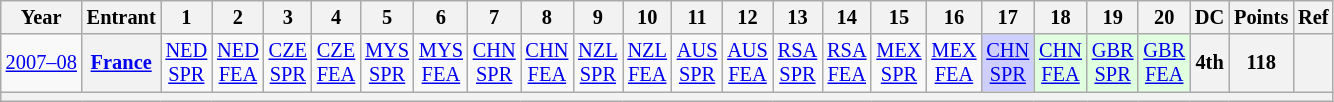<table class="wikitable" style="text-align:center; font-size:85%">
<tr>
<th>Year</th>
<th>Entrant</th>
<th>1</th>
<th>2</th>
<th>3</th>
<th>4</th>
<th>5</th>
<th>6</th>
<th>7</th>
<th>8</th>
<th>9</th>
<th>10</th>
<th>11</th>
<th>12</th>
<th>13</th>
<th>14</th>
<th>15</th>
<th>16</th>
<th>17</th>
<th>18</th>
<th>19</th>
<th>20</th>
<th>DC</th>
<th>Points</th>
<th>Ref</th>
</tr>
<tr>
<td nowrap><a href='#'>2007–08</a></td>
<th><a href='#'>France</a></th>
<td><a href='#'>NED<br>SPR</a></td>
<td><a href='#'>NED<br>FEA</a></td>
<td><a href='#'>CZE<br>SPR</a></td>
<td><a href='#'>CZE<br>FEA</a></td>
<td><a href='#'>MYS<br>SPR</a></td>
<td><a href='#'>MYS<br>FEA</a></td>
<td><a href='#'>CHN<br>SPR</a></td>
<td><a href='#'>CHN<br>FEA</a></td>
<td><a href='#'>NZL<br>SPR</a></td>
<td><a href='#'>NZL<br>FEA</a></td>
<td><a href='#'>AUS<br>SPR</a></td>
<td><a href='#'>AUS<br>FEA</a></td>
<td><a href='#'>RSA<br>SPR</a></td>
<td><a href='#'>RSA<br>FEA</a></td>
<td><a href='#'>MEX<br>SPR</a></td>
<td><a href='#'>MEX<br>FEA</a></td>
<td style="background:#CFCFFF;"><a href='#'>CHN<br>SPR</a><br></td>
<td style="background:#DFFFDF;"><a href='#'>CHN<br>FEA</a><br></td>
<td style="background:#DFFFDF;"><a href='#'>GBR<br>SPR</a><br></td>
<td style="background:#DFFFDF;"><a href='#'>GBR<br>FEA</a><br></td>
<th>4th</th>
<th>118</th>
<th></th>
</tr>
<tr>
<th colspan="25"></th>
</tr>
</table>
